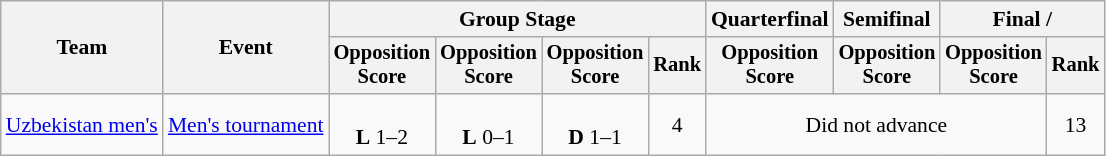<table class=wikitable style=font-size:90%;text-align:center>
<tr>
<th rowspan=2>Team</th>
<th rowspan=2>Event</th>
<th colspan=4>Group Stage</th>
<th>Quarterfinal</th>
<th>Semifinal</th>
<th colspan=2>Final / </th>
</tr>
<tr style=font-size:95%>
<th>Opposition<br>Score</th>
<th>Opposition<br>Score</th>
<th>Opposition<br>Score</th>
<th>Rank</th>
<th>Opposition<br>Score</th>
<th>Opposition<br>Score</th>
<th>Opposition<br>Score</th>
<th>Rank</th>
</tr>
<tr>
<td align=left><a href='#'>Uzbekistan men's</a></td>
<td align=left><a href='#'>Men's tournament</a></td>
<td><br><strong>L</strong> 1–2</td>
<td><br><strong>L</strong> 0–1</td>
<td><br><strong>D</strong> 1–1</td>
<td>4</td>
<td colspan=3>Did not advance</td>
<td>13</td>
</tr>
</table>
